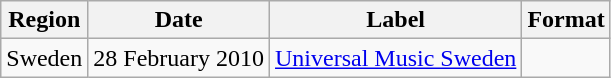<table class="sortable wikitable">
<tr>
<th>Region</th>
<th>Date</th>
<th>Label</th>
<th>Format</th>
</tr>
<tr>
<td>Sweden</td>
<td>28 February 2010</td>
<td><a href='#'>Universal Music Sweden</a></td>
<td></td>
</tr>
</table>
